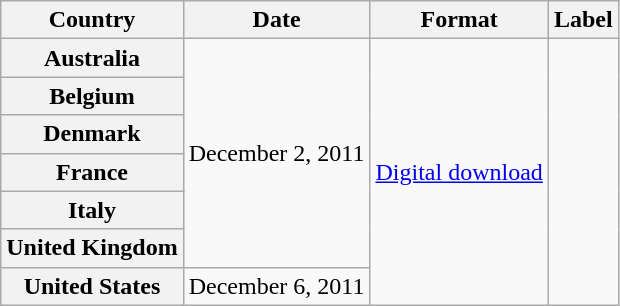<table class="wikitable plainrowheaders" style="text-align:center;" border="1">
<tr>
<th scope="col">Country</th>
<th scope="col">Date</th>
<th scope="col">Format</th>
<th scope="col">Label</th>
</tr>
<tr>
<th scope="row">Australia</th>
<td rowspan="6">December 2, 2011</td>
<td rowspan="7"><a href='#'>Digital download</a></td>
<td rowspan="7"></td>
</tr>
<tr>
<th scope="row">Belgium</th>
</tr>
<tr>
<th scope="row">Denmark</th>
</tr>
<tr>
<th scope="row">France</th>
</tr>
<tr>
<th scope="row">Italy</th>
</tr>
<tr>
<th scope="row">United Kingdom</th>
</tr>
<tr>
<th scope="row">United States</th>
<td>December 6, 2011</td>
</tr>
</table>
